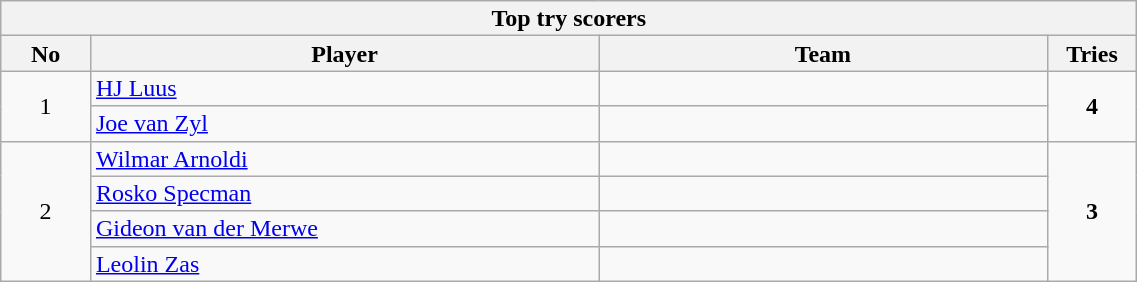<table class="wikitable collapsible sortable" style="text-align:center; line-height:100%; font-size:100%; width:60%;">
<tr>
<th colspan=8>Top try scorers </th>
</tr>
<tr>
<th style="width:6%;">No</th>
<th style="width:34%;">Player</th>
<th style="width:30%;">Team</th>
<th style="width:6%;">Tries<br></th>
</tr>
<tr>
<td rowspan="2">1</td>
<td style="text-align:left;"><a href='#'>HJ Luus</a></td>
<td style="text-align:left;"></td>
<td rowspan="2"><strong>4</strong></td>
</tr>
<tr>
<td style="text-align:left;"><a href='#'>Joe van Zyl</a></td>
<td style="text-align:left;"></td>
</tr>
<tr>
<td rowspan="4">2</td>
<td style="text-align:left;"><a href='#'>Wilmar Arnoldi</a></td>
<td style="text-align:left;"></td>
<td rowspan="4"><strong>3</strong></td>
</tr>
<tr>
<td style="text-align:left;"><a href='#'>Rosko Specman</a></td>
<td style="text-align:left;"></td>
</tr>
<tr>
<td style="text-align:left;"><a href='#'>Gideon van der Merwe</a></td>
<td style="text-align:left;"></td>
</tr>
<tr>
<td style="text-align:left;"><a href='#'>Leolin Zas</a></td>
<td style="text-align:left;"></td>
</tr>
</table>
